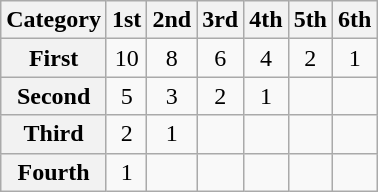<table class="wikitable floatright" style="text-align:center;">
<tr>
<th scope="col">Category</th>
<th scope="col">1st</th>
<th scope="col">2nd</th>
<th scope="col">3rd</th>
<th scope="col">4th</th>
<th scope="col">5th</th>
<th scope="col">6th</th>
</tr>
<tr>
<th scope="row">First</th>
<td>10</td>
<td>8</td>
<td>6</td>
<td>4</td>
<td>2</td>
<td>1</td>
</tr>
<tr>
<th scope="row">Second</th>
<td>5</td>
<td>3</td>
<td>2</td>
<td>1</td>
<td> </td>
<td> </td>
</tr>
<tr>
<th scope="row">Third</th>
<td>2</td>
<td>1</td>
<td> </td>
<td> </td>
<td> </td>
<td> </td>
</tr>
<tr>
<th scope="row">Fourth</th>
<td>1</td>
<td> </td>
<td> </td>
<td> </td>
<td> </td>
<td> </td>
</tr>
</table>
